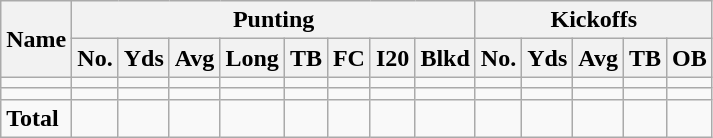<table class="wikitable" style="white-space:nowrap;">
<tr>
<th rowspan="2">Name</th>
<th colspan="8">Punting</th>
<th colspan="5">Kickoffs</th>
</tr>
<tr>
<th>No.</th>
<th>Yds</th>
<th>Avg</th>
<th>Long</th>
<th>TB</th>
<th>FC</th>
<th>I20</th>
<th>Blkd</th>
<th>No.</th>
<th>Yds</th>
<th>Avg</th>
<th>TB</th>
<th>OB</th>
</tr>
<tr>
<td></td>
<td></td>
<td></td>
<td></td>
<td></td>
<td></td>
<td></td>
<td></td>
<td></td>
<td></td>
<td></td>
<td></td>
<td></td>
<td></td>
</tr>
<tr>
<td></td>
<td></td>
<td></td>
<td></td>
<td></td>
<td></td>
<td></td>
<td></td>
<td></td>
<td></td>
<td></td>
<td></td>
<td></td>
<td></td>
</tr>
<tr>
<td><strong>Total</strong></td>
<td></td>
<td></td>
<td></td>
<td></td>
<td></td>
<td></td>
<td></td>
<td></td>
<td></td>
<td></td>
<td></td>
<td></td>
<td></td>
</tr>
</table>
